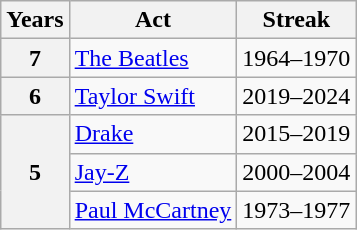<table class="wikitable">
<tr>
<th>Years</th>
<th>Act</th>
<th>Streak</th>
</tr>
<tr>
<th scope="row">7</th>
<td><a href='#'>The Beatles</a></td>
<td>1964–1970</td>
</tr>
<tr>
<th scope="row">6</th>
<td><a href='#'>Taylor Swift</a></td>
<td>2019–2024</td>
</tr>
<tr>
<th scope="row" rowspan="3">5</th>
<td><a href='#'>Drake</a></td>
<td>2015–2019</td>
</tr>
<tr>
<td><a href='#'>Jay-Z</a></td>
<td>2000–2004</td>
</tr>
<tr>
<td><a href='#'>Paul McCartney</a></td>
<td>1973–1977</td>
</tr>
</table>
